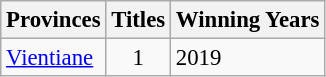<table class="wikitable" style="font-size: 95%;">
<tr>
<th bgcolor="#efefef">Provinces</th>
<th bgcolor="#efefef">Titles</th>
<th bgcolor="#efefef">Winning Years</th>
</tr>
<tr>
<td><a href='#'>Vientiane</a></td>
<td align="center">1</td>
<td>2019</td>
</tr>
</table>
